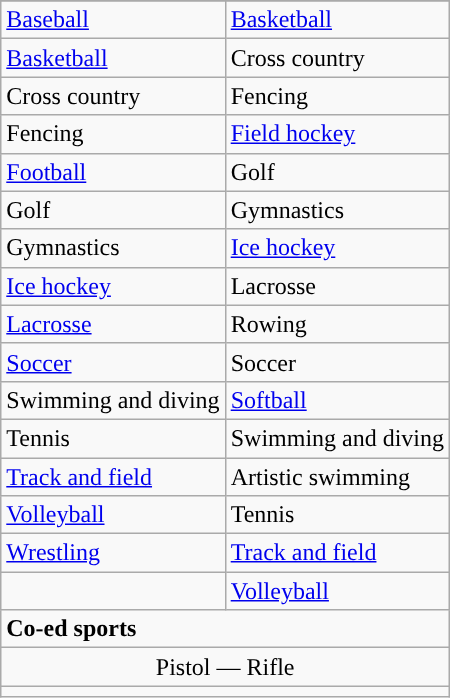<table class="wikitable" style= " ">
<tr>
</tr>
<tr>
<td><a href='#'>Baseball</a></td>
<td><a href='#'>Basketball</a></td>
</tr>
<tr>
<td><a href='#'>Basketball</a></td>
<td>Cross country</td>
</tr>
<tr>
<td>Cross country</td>
<td>Fencing</td>
</tr>
<tr>
<td>Fencing</td>
<td><a href='#'>Field hockey</a></td>
</tr>
<tr>
<td><a href='#'>Football</a></td>
<td>Golf</td>
</tr>
<tr>
<td>Golf</td>
<td>Gymnastics</td>
</tr>
<tr>
<td>Gymnastics</td>
<td><a href='#'>Ice hockey</a></td>
</tr>
<tr>
<td><a href='#'>Ice hockey</a></td>
<td>Lacrosse</td>
</tr>
<tr>
<td><a href='#'>Lacrosse</a></td>
<td>Rowing</td>
</tr>
<tr>
<td><a href='#'>Soccer</a></td>
<td>Soccer</td>
</tr>
<tr>
<td>Swimming and diving</td>
<td><a href='#'>Softball</a></td>
</tr>
<tr>
<td>Tennis</td>
<td>Swimming and diving</td>
</tr>
<tr>
<td><a href='#'>Track and field</a></td>
<td>Artistic swimming</td>
</tr>
<tr>
<td><a href='#'>Volleyball</a></td>
<td>Tennis</td>
</tr>
<tr>
<td><a href='#'>Wrestling</a></td>
<td><a href='#'>Track and field</a></td>
</tr>
<tr>
<td></td>
<td><a href='#'>Volleyball</a></td>
</tr>
<tr>
<td colspan="2"><strong>Co-ed sports</strong></td>
</tr>
<tr style="text-align:center">
<td colspan="2">Pistol — Rifle</td>
</tr>
<tr>
<td colspan="2"></td>
</tr>
</table>
